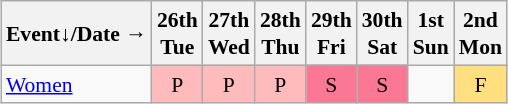<table class="wikitable" style="margin:0.5em auto; font-size:90%; line-height:1.25em; text-align:center;">
<tr>
<th>Event↓/Date →</th>
<th>26th<br>Tue</th>
<th>27th<br>Wed</th>
<th>28th<br>Thu</th>
<th>29th<br>Fri</th>
<th>30th<br>Sat</th>
<th>1st<br>Sun</th>
<th>2nd<br>Mon</th>
</tr>
<tr>
<td style="text-align:left;"><a href='#'>Women</a></td>
<td bgcolor="#FFBBBB">P</td>
<td bgcolor="#FFBBBB">P</td>
<td bgcolor="#FFBBBB">P</td>
<td bgcolor="#FA7894">S</td>
<td bgcolor="#FA7894">S</td>
<td></td>
<td bgcolor="#FFDF80">F</td>
</tr>
</table>
